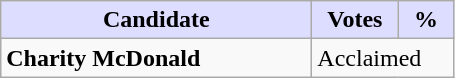<table class="wikitable">
<tr>
<th style="background:#ddf; width:200px;">Candidate</th>
<th style="background:#ddf; width:50px;">Votes</th>
<th style="background:#ddf; width:30px;">%</th>
</tr>
<tr>
<td><strong>Charity McDonald</strong></td>
<td colspan="2">Acclaimed</td>
</tr>
</table>
